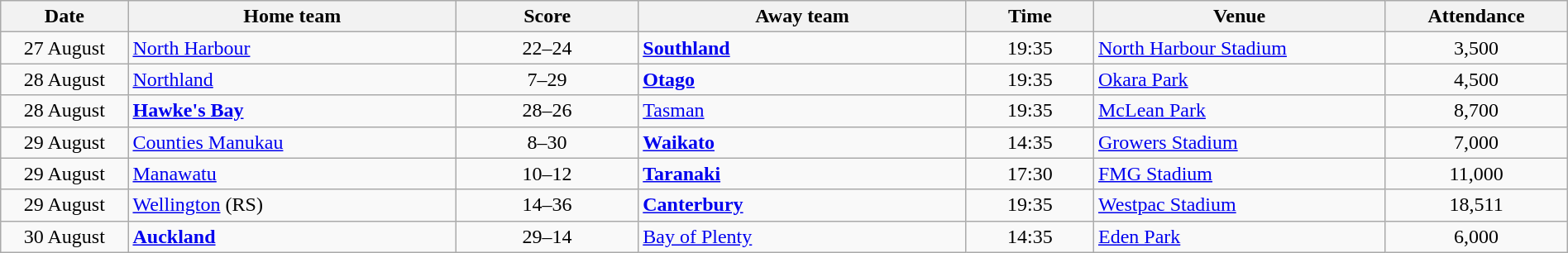<table class="wikitable" width=100%>
<tr>
<th width=7%>Date</th>
<th width=18%>Home team</th>
<th width=10%>Score</th>
<th width=18%>Away team</th>
<th width=7%>Time</th>
<th width=16%>Venue</th>
<th width=10%>Attendance</th>
</tr>
<tr>
<td style="text-align:center">27 August</td>
<td><a href='#'>North Harbour</a></td>
<td style="text-align:center">22–24</td>
<td><strong><a href='#'>Southland</a></strong></td>
<td style="text-align:center">19:35</td>
<td><a href='#'>North Harbour Stadium</a></td>
<td style="text-align:center">3,500</td>
</tr>
<tr>
<td style="text-align:center">28 August</td>
<td><a href='#'>Northland</a></td>
<td style="text-align:center">7–29</td>
<td><strong><a href='#'>Otago</a></strong></td>
<td style="text-align:center">19:35</td>
<td><a href='#'>Okara Park</a></td>
<td style="text-align:center">4,500</td>
</tr>
<tr>
<td style="text-align:center">28 August</td>
<td><strong><a href='#'>Hawke's Bay</a></strong></td>
<td style="text-align:center">28–26</td>
<td><a href='#'>Tasman</a></td>
<td style="text-align:center">19:35</td>
<td><a href='#'>McLean Park</a></td>
<td style="text-align:center">8,700</td>
</tr>
<tr>
<td style="text-align:center">29 August</td>
<td><a href='#'>Counties Manukau</a></td>
<td style="text-align:center">8–30</td>
<td><strong><a href='#'>Waikato</a></strong></td>
<td style="text-align:center">14:35</td>
<td><a href='#'>Growers Stadium</a></td>
<td style="text-align:center">7,000</td>
</tr>
<tr>
<td style="text-align:center">29 August</td>
<td><a href='#'>Manawatu</a></td>
<td style="text-align:center">10–12</td>
<td><strong><a href='#'>Taranaki</a></strong></td>
<td style="text-align:center">17:30</td>
<td><a href='#'>FMG Stadium</a></td>
<td style="text-align:center">11,000</td>
</tr>
<tr>
<td style="text-align:center">29 August</td>
<td><a href='#'>Wellington</a> (RS)</td>
<td style="text-align:center">14–36</td>
<td><strong><a href='#'>Canterbury</a></strong></td>
<td style="text-align:center">19:35</td>
<td><a href='#'>Westpac Stadium</a></td>
<td style="text-align:center">18,511</td>
</tr>
<tr>
<td style="text-align:center">30 August</td>
<td><strong><a href='#'>Auckland</a></strong></td>
<td style="text-align:center">29–14</td>
<td><a href='#'>Bay of Plenty</a></td>
<td style="text-align:center">14:35</td>
<td><a href='#'>Eden Park</a></td>
<td style="text-align:center">6,000</td>
</tr>
</table>
